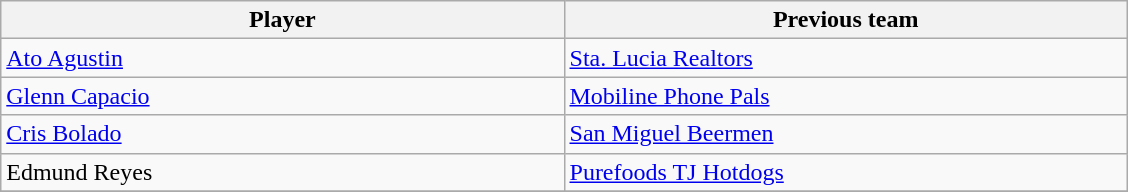<table class="wikitable sortable">
<tr>
<th width="20%">Player</th>
<th width="20%">Previous team</th>
</tr>
<tr>
<td><a href='#'>Ato Agustin</a></td>
<td><a href='#'>Sta. Lucia Realtors</a></td>
</tr>
<tr>
<td><a href='#'>Glenn Capacio</a></td>
<td><a href='#'>Mobiline Phone Pals</a></td>
</tr>
<tr>
<td><a href='#'>Cris Bolado</a></td>
<td><a href='#'>San Miguel Beermen</a></td>
</tr>
<tr>
<td>Edmund Reyes</td>
<td><a href='#'>Purefoods TJ Hotdogs</a></td>
</tr>
<tr>
</tr>
</table>
